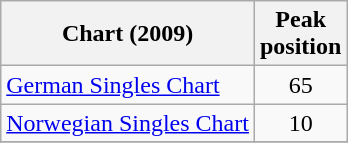<table class="wikitable sortable">
<tr>
<th>Chart (2009)</th>
<th>Peak<br>position</th>
</tr>
<tr>
<td><a href='#'>German Singles Chart</a></td>
<td align="center">65</td>
</tr>
<tr>
<td><a href='#'>Norwegian Singles Chart</a></td>
<td align="center">10</td>
</tr>
<tr>
</tr>
</table>
